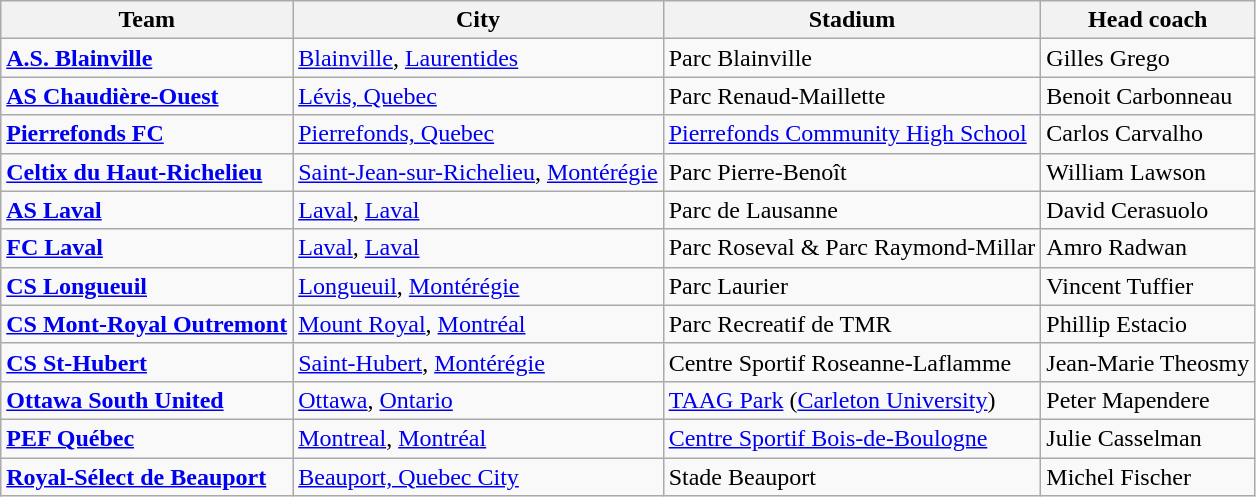<table class="wikitable" style="text-align:left">
<tr>
<th>Team</th>
<th>City</th>
<th>Stadium</th>
<th>Head coach</th>
</tr>
<tr>
<td><strong><a href='#'>A.S. Blainville</a></strong></td>
<td><a href='#'>Blainville</a>, <a href='#'>Laurentides</a></td>
<td>Parc Blainville</td>
<td>Gilles Grego</td>
</tr>
<tr>
<td><strong><a href='#'>AS Chaudière-Ouest</a></strong></td>
<td><a href='#'>Lévis, Quebec</a></td>
<td>Parc Renaud-Maillette</td>
<td>Benoit Carbonneau</td>
</tr>
<tr>
<td><strong><a href='#'>Pierrefonds FC</a></strong></td>
<td><a href='#'>Pierrefonds, Quebec</a></td>
<td><a href='#'>Pierrefonds Community High School</a></td>
<td>Carlos Carvalho</td>
</tr>
<tr>
<td><strong><a href='#'>Celtix du Haut-Richelieu</a></strong></td>
<td><a href='#'>Saint-Jean-sur-Richelieu</a>, <a href='#'>Montérégie</a></td>
<td>Parc Pierre-Benoît</td>
<td>William Lawson</td>
</tr>
<tr>
<td><strong><a href='#'>AS Laval</a></strong></td>
<td><a href='#'>Laval</a>, <a href='#'>Laval</a></td>
<td>Parc de Lausanne</td>
<td>David Cerasuolo</td>
</tr>
<tr>
<td><strong><a href='#'>FC Laval</a></strong></td>
<td><a href='#'>Laval</a>, <a href='#'>Laval</a></td>
<td>Parc Roseval & Parc Raymond-Millar</td>
<td>Amro Radwan</td>
</tr>
<tr>
<td><strong><a href='#'>CS Longueuil</a></strong></td>
<td><a href='#'>Longueuil</a>, <a href='#'>Montérégie</a></td>
<td>Parc Laurier</td>
<td>Vincent Tuffier</td>
</tr>
<tr>
<td><strong><a href='#'>CS Mont-Royal Outremont</a></strong></td>
<td><a href='#'>Mount Royal</a>, <a href='#'>Montréal</a></td>
<td>Parc Recreatif de TMR</td>
<td>Phillip Estacio</td>
</tr>
<tr>
<td><strong><a href='#'>CS St-Hubert</a></strong></td>
<td><a href='#'>Saint-Hubert</a>,  <a href='#'>Montérégie</a></td>
<td>Centre Sportif Roseanne-Laflamme</td>
<td>Jean-Marie Theosmy</td>
</tr>
<tr>
<td><strong><a href='#'>Ottawa South United</a></strong></td>
<td><a href='#'>Ottawa</a>, <a href='#'>Ontario</a></td>
<td><a href='#'>TAAG Park</a> (<a href='#'>Carleton University</a>)</td>
<td>Peter Mapendere</td>
</tr>
<tr>
<td><strong><a href='#'>PEF Québec</a></strong></td>
<td><a href='#'>Montreal</a>, <a href='#'>Montréal</a></td>
<td><a href='#'>Centre Sportif Bois-de-Boulogne</a></td>
<td>Julie Casselman</td>
</tr>
<tr>
<td><strong><a href='#'>Royal-Sélect de Beauport</a></strong></td>
<td><a href='#'>Beauport, Quebec City</a></td>
<td>Stade Beauport</td>
<td>Michel Fischer</td>
</tr>
</table>
